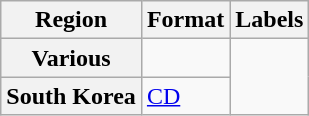<table class="wikitable plainrowheaders">
<tr>
<th scope="col">Region</th>
<th scope="col">Format</th>
<th scope="col">Labels</th>
</tr>
<tr>
<th scope="row">Various</th>
<td></td>
<td rowspan="2"></td>
</tr>
<tr>
<th scope="row">South Korea</th>
<td><a href='#'>CD</a></td>
</tr>
</table>
